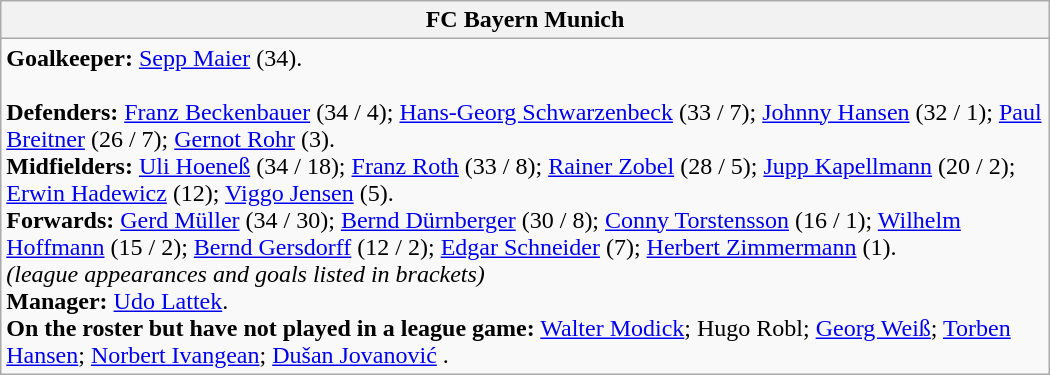<table class="wikitable" style="width:700px">
<tr>
<th>FC Bayern Munich</th>
</tr>
<tr>
<td><strong>Goalkeeper:</strong> <a href='#'>Sepp Maier</a> (34).<br><br><strong>Defenders:</strong> <a href='#'>Franz Beckenbauer</a> (34 / 4); <a href='#'>Hans-Georg Schwarzenbeck</a> (33 / 7); <a href='#'>Johnny Hansen</a>  (32 / 1); <a href='#'>Paul Breitner</a> (26 / 7); <a href='#'>Gernot Rohr</a> (3).<br>
<strong>Midfielders:</strong> <a href='#'>Uli Hoeneß</a> (34 / 18); <a href='#'>Franz Roth</a> (33 / 8); <a href='#'>Rainer Zobel</a> (28 / 5); <a href='#'>Jupp Kapellmann</a> (20 / 2); <a href='#'>Erwin Hadewicz</a> (12); <a href='#'>Viggo Jensen</a>  (5).<br>
<strong>Forwards:</strong> <a href='#'>Gerd Müller</a> (34 / 30); <a href='#'>Bernd Dürnberger</a> (30 / 8); <a href='#'>Conny Torstensson</a>  (16 / 1); <a href='#'>Wilhelm Hoffmann</a> (15 / 2); <a href='#'>Bernd Gersdorff</a> (12 / 2); <a href='#'>Edgar Schneider</a> (7); <a href='#'>Herbert Zimmermann</a> (1).
<br><em>(league appearances and goals listed in brackets)</em><br><strong>Manager:</strong> <a href='#'>Udo Lattek</a>.<br><strong>On the roster but have not played in a league game:</strong> <a href='#'>Walter Modick</a>; Hugo Robl; <a href='#'>Georg Weiß</a>; <a href='#'>Torben Hansen</a>; <a href='#'>Norbert Ivangean</a>; <a href='#'>Dušan Jovanović</a> .</td>
</tr>
</table>
